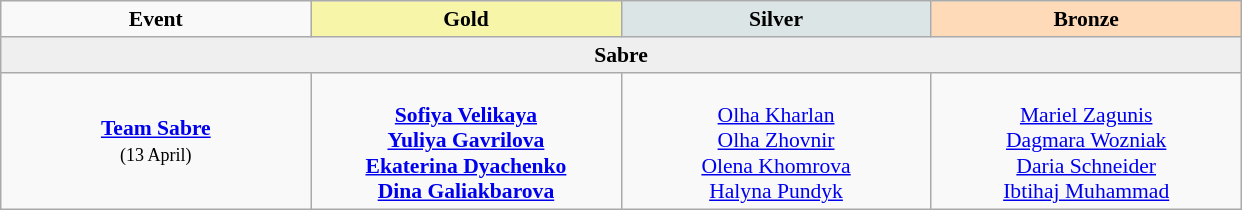<table class="wikitable" style="text-align: center; font-size: 90%; border: gray solid 1px; border-collapse: collapse;">
<tr>
<td ! width=200><strong>Event</strong></td>
<td width=200 bgcolor="F7F6A8"><strong> Gold</strong></td>
<td width=200 bgcolor="DCE5E5"><strong> Silver</strong></td>
<td width=200 bgcolor="FFDAB9"><strong> Bronze</strong></td>
</tr>
<tr align="center" bgcolor="#efefef">
<td colspan="7"><strong>Sabre</strong></td>
</tr>
<tr>
<td><strong><a href='#'>Team Sabre</a></strong> <br><small>(13 April)</small></td>
<td><strong><br><a href='#'>Sofiya Velikaya</a><br><a href='#'>Yuliya Gavrilova</a><br><a href='#'>Ekaterina Dyachenko</a><br><a href='#'>Dina Galiakbarova</a></strong></td>
<td><br><a href='#'>Olha Kharlan</a><br><a href='#'>Olha Zhovnir</a><br><a href='#'>Olena Khomrova</a><br><a href='#'>Halyna Pundyk</a></td>
<td><br><a href='#'>Mariel Zagunis</a><br><a href='#'>Dagmara Wozniak</a><br><a href='#'>Daria Schneider</a><br><a href='#'>Ibtihaj Muhammad</a></td>
</tr>
</table>
